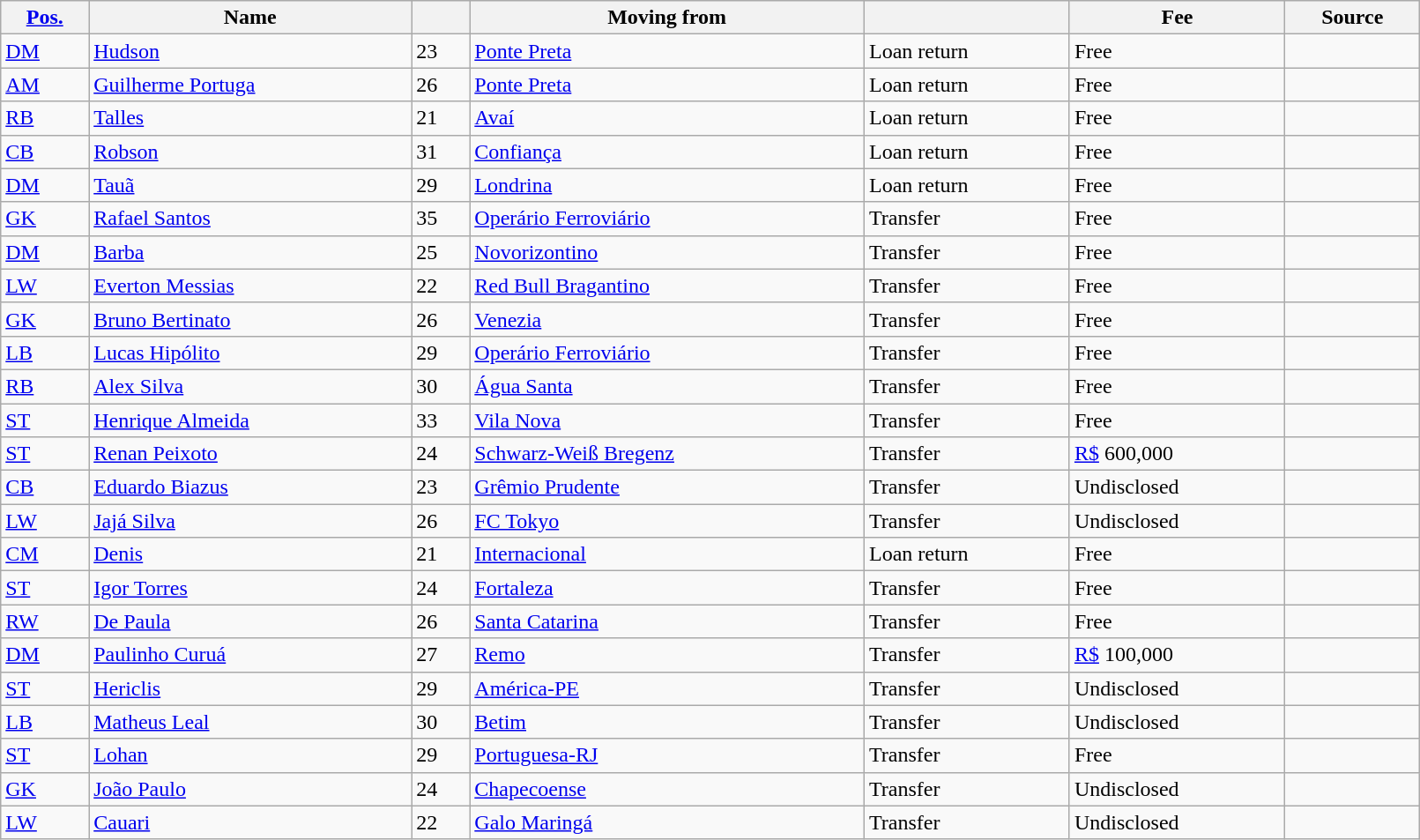<table class="wikitable sortable" style="width:85%; text-align:center; text-align:left;">
<tr>
<th><a href='#'>Pos.</a></th>
<th>Name</th>
<th></th>
<th>Moving from</th>
<th></th>
<th>Fee</th>
<th>Source</th>
</tr>
<tr>
<td><a href='#'>DM</a></td>
<td style="text-align:left;"> <a href='#'>Hudson</a></td>
<td>23</td>
<td style="text-align:left;"> <a href='#'>Ponte Preta</a></td>
<td>Loan return</td>
<td>Free</td>
<td></td>
</tr>
<tr>
<td><a href='#'>AM</a></td>
<td style="text-align:left;"> <a href='#'>Guilherme Portuga</a></td>
<td>26</td>
<td style="text-align:left;"> <a href='#'>Ponte Preta</a></td>
<td>Loan return</td>
<td>Free</td>
<td></td>
</tr>
<tr>
<td><a href='#'>RB</a></td>
<td style="text-align:left;"> <a href='#'>Talles</a></td>
<td>21</td>
<td style="text-align:left;"> <a href='#'>Avaí</a></td>
<td>Loan return</td>
<td>Free</td>
<td></td>
</tr>
<tr>
<td><a href='#'>CB</a></td>
<td style="text-align:left;"> <a href='#'>Robson</a></td>
<td>31</td>
<td style="text-align:left;"> <a href='#'>Confiança</a></td>
<td>Loan return</td>
<td>Free</td>
<td></td>
</tr>
<tr>
<td><a href='#'>DM</a></td>
<td style="text-align:left;"> <a href='#'>Tauã</a></td>
<td>29</td>
<td style="text-align:left;"> <a href='#'>Londrina</a></td>
<td>Loan return</td>
<td>Free</td>
<td></td>
</tr>
<tr>
<td><a href='#'>GK</a></td>
<td style="text-align:left;"> <a href='#'>Rafael Santos</a></td>
<td>35</td>
<td style="text-align:left;"> <a href='#'>Operário Ferroviário</a></td>
<td>Transfer</td>
<td>Free</td>
<td></td>
</tr>
<tr>
<td><a href='#'>DM</a></td>
<td style="text-align:left;"> <a href='#'>Barba</a></td>
<td>25</td>
<td style="text-align:left;"> <a href='#'>Novorizontino</a></td>
<td>Transfer</td>
<td>Free</td>
<td></td>
</tr>
<tr>
<td><a href='#'>LW</a></td>
<td style="text-align:left;"> <a href='#'>Everton Messias</a></td>
<td>22</td>
<td style="text-align:left;"> <a href='#'>Red Bull Bragantino</a></td>
<td>Transfer</td>
<td>Free</td>
<td></td>
</tr>
<tr>
<td><a href='#'>GK</a></td>
<td style="text-align:left;"> <a href='#'>Bruno Bertinato</a></td>
<td>26</td>
<td style="text-align:left;"> <a href='#'>Venezia</a></td>
<td>Transfer</td>
<td>Free</td>
<td></td>
</tr>
<tr>
<td><a href='#'>LB</a></td>
<td style="text-align:left;"> <a href='#'>Lucas Hipólito</a></td>
<td>29</td>
<td style="text-align:left;"> <a href='#'>Operário Ferroviário</a></td>
<td>Transfer</td>
<td>Free</td>
<td></td>
</tr>
<tr>
<td><a href='#'>RB</a></td>
<td style="text-align:left;"> <a href='#'>Alex Silva</a></td>
<td>30</td>
<td style="text-align:left;"> <a href='#'>Água Santa</a></td>
<td>Transfer</td>
<td>Free</td>
<td></td>
</tr>
<tr>
<td><a href='#'>ST</a></td>
<td style="text-align:left;"> <a href='#'>Henrique Almeida</a></td>
<td>33</td>
<td style="text-align:left;"> <a href='#'>Vila Nova</a></td>
<td>Transfer</td>
<td>Free</td>
<td></td>
</tr>
<tr>
<td><a href='#'>ST</a></td>
<td style="text-align:left;"> <a href='#'>Renan Peixoto</a></td>
<td>24</td>
<td style="text-align:left;"> <a href='#'>Schwarz-Weiß Bregenz</a></td>
<td>Transfer</td>
<td><a href='#'>R$</a> 600,000</td>
<td></td>
</tr>
<tr>
<td><a href='#'>CB</a></td>
<td style="text-align:left;"> <a href='#'>Eduardo Biazus</a></td>
<td>23</td>
<td style="text-align:left;"> <a href='#'>Grêmio Prudente</a></td>
<td>Transfer</td>
<td>Undisclosed</td>
<td></td>
</tr>
<tr>
<td><a href='#'>LW</a></td>
<td style="text-align:left;"> <a href='#'>Jajá Silva</a></td>
<td>26</td>
<td style="text-align:left;"> <a href='#'>FC Tokyo</a></td>
<td>Transfer</td>
<td>Undisclosed</td>
<td></td>
</tr>
<tr>
<td><a href='#'>CM</a></td>
<td style="text-align:left;"> <a href='#'>Denis</a></td>
<td>21</td>
<td style="text-align:left;"> <a href='#'>Internacional</a></td>
<td>Loan return</td>
<td>Free</td>
<td></td>
</tr>
<tr>
<td><a href='#'>ST</a></td>
<td style="text-align:left;"> <a href='#'>Igor Torres</a></td>
<td>24</td>
<td style="text-align:left;"> <a href='#'>Fortaleza</a></td>
<td>Transfer</td>
<td>Free</td>
<td></td>
</tr>
<tr>
<td><a href='#'>RW</a></td>
<td style="text-align:left;"> <a href='#'>De Paula</a></td>
<td>26</td>
<td style="text-align:left;"> <a href='#'>Santa Catarina</a></td>
<td>Transfer</td>
<td>Free</td>
<td></td>
</tr>
<tr>
<td><a href='#'>DM</a></td>
<td style="text-align:left;"> <a href='#'>Paulinho Curuá</a></td>
<td>27</td>
<td style="text-align:left;"> <a href='#'>Remo</a></td>
<td>Transfer</td>
<td><a href='#'>R$</a> 100,000</td>
<td></td>
</tr>
<tr>
<td><a href='#'>ST</a></td>
<td style="text-align:left;"> <a href='#'>Hericlis</a></td>
<td>29</td>
<td style="text-align:left;"> <a href='#'>América-PE</a></td>
<td>Transfer</td>
<td>Undisclosed</td>
<td></td>
</tr>
<tr>
<td><a href='#'>LB</a></td>
<td style="text-align:left;"> <a href='#'>Matheus Leal</a></td>
<td>30</td>
<td style="text-align:left;"> <a href='#'>Betim</a></td>
<td>Transfer</td>
<td>Undisclosed</td>
<td></td>
</tr>
<tr>
<td><a href='#'>ST</a></td>
<td style="text-align:left;"> <a href='#'>Lohan</a></td>
<td>29</td>
<td style="text-align:left;"> <a href='#'>Portuguesa-RJ</a></td>
<td>Transfer</td>
<td>Free</td>
<td></td>
</tr>
<tr>
<td><a href='#'>GK</a></td>
<td style="text-align:left;"> <a href='#'>João Paulo</a></td>
<td>24</td>
<td style="text-align:left;"> <a href='#'>Chapecoense</a></td>
<td>Transfer</td>
<td>Undisclosed</td>
<td></td>
</tr>
<tr>
<td><a href='#'>LW</a></td>
<td style="text-align:left;"> <a href='#'>Cauari</a></td>
<td>22</td>
<td style="text-align:left;"> <a href='#'>Galo Maringá</a></td>
<td>Transfer</td>
<td>Undisclosed</td>
<td></td>
</tr>
</table>
